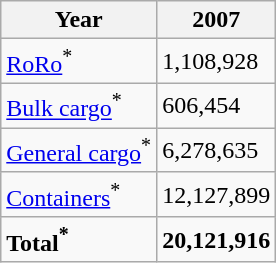<table class="wikitable">
<tr>
<th>Year</th>
<th>2007</th>
</tr>
<tr>
<td><a href='#'>RoRo</a><sup>*</sup></td>
<td>1,108,928</td>
</tr>
<tr>
<td><a href='#'>Bulk cargo</a><sup>*</sup></td>
<td>606,454</td>
</tr>
<tr>
<td><a href='#'>General cargo</a><sup>*</sup></td>
<td>6,278,635</td>
</tr>
<tr>
<td><a href='#'>Containers</a><sup>*</sup></td>
<td>12,127,899</td>
</tr>
<tr>
<td><strong>Total<sup>*</sup></strong></td>
<td><strong>20,121,916</strong></td>
</tr>
</table>
